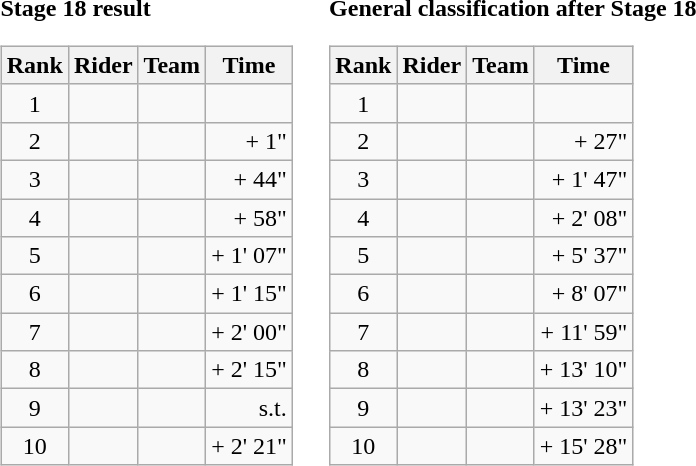<table>
<tr>
<td><strong>Stage 18 result</strong><br><table class="wikitable">
<tr>
<th scope="col">Rank</th>
<th scope="col">Rider</th>
<th scope="col">Team</th>
<th scope="col">Time</th>
</tr>
<tr>
<td style="text-align:center;">1</td>
<td></td>
<td></td>
<td style="text-align:right;"></td>
</tr>
<tr>
<td style="text-align:center;">2</td>
<td></td>
<td></td>
<td style="text-align:right;">+ 1"</td>
</tr>
<tr>
<td style="text-align:center;">3</td>
<td></td>
<td></td>
<td style="text-align:right;">+ 44"</td>
</tr>
<tr>
<td style="text-align:center;">4</td>
<td></td>
<td></td>
<td style="text-align:right;">+ 58"</td>
</tr>
<tr>
<td style="text-align:center;">5</td>
<td></td>
<td></td>
<td style="text-align:right;">+ 1' 07"</td>
</tr>
<tr>
<td style="text-align:center;">6</td>
<td></td>
<td></td>
<td style="text-align:right;">+ 1' 15"</td>
</tr>
<tr>
<td style="text-align:center;">7</td>
<td></td>
<td></td>
<td style="text-align:right;">+ 2' 00"</td>
</tr>
<tr>
<td style="text-align:center;">8</td>
<td></td>
<td></td>
<td style="text-align:right;">+ 2' 15"</td>
</tr>
<tr>
<td style="text-align:center;">9</td>
<td></td>
<td></td>
<td style="text-align:right;">s.t.</td>
</tr>
<tr>
<td style="text-align:center;">10</td>
<td></td>
<td></td>
<td style="text-align:right;">+ 2' 21"</td>
</tr>
</table>
</td>
<td></td>
<td><strong>General classification after Stage 18</strong><br><table class="wikitable">
<tr>
<th scope="col">Rank</th>
<th scope="col">Rider</th>
<th scope="col">Team</th>
<th scope="col">Time</th>
</tr>
<tr>
<td style="text-align:center;">1</td>
<td></td>
<td></td>
<td style="text-align:right;"></td>
</tr>
<tr>
<td style="text-align:center;">2</td>
<td></td>
<td></td>
<td style="text-align:right;">+ 27"</td>
</tr>
<tr>
<td style="text-align:center;">3</td>
<td></td>
<td></td>
<td style="text-align:right;">+ 1' 47"</td>
</tr>
<tr>
<td style="text-align:center;">4</td>
<td></td>
<td></td>
<td style="text-align:right;">+ 2' 08"</td>
</tr>
<tr>
<td style="text-align:center;">5</td>
<td></td>
<td></td>
<td style="text-align:right;">+ 5' 37"</td>
</tr>
<tr>
<td style="text-align:center;">6</td>
<td></td>
<td></td>
<td style="text-align:right;">+ 8' 07"</td>
</tr>
<tr>
<td style="text-align:center;">7</td>
<td></td>
<td></td>
<td style="text-align:right;">+ 11' 59"</td>
</tr>
<tr>
<td style="text-align:center;">8</td>
<td></td>
<td></td>
<td style="text-align:right;">+ 13' 10"</td>
</tr>
<tr>
<td style="text-align:center;">9</td>
<td></td>
<td></td>
<td style="text-align:right;">+ 13' 23"</td>
</tr>
<tr>
<td style="text-align:center;">10</td>
<td></td>
<td></td>
<td style="text-align:right;">+ 15' 28"</td>
</tr>
</table>
</td>
</tr>
</table>
